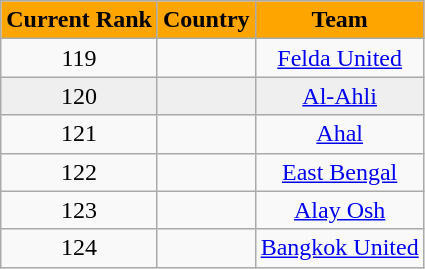<table class="wikitable" style="text-align: center;">
<tr>
<th style="background:Orange"><span> Current Rank</span></th>
<th style="background:Orange"><span> Country</span></th>
<th style="background:Orange"><span> Team</span></th>
</tr>
<tr>
<td>119</td>
<td></td>
<td><a href='#'>Felda United</a></td>
</tr>
<tr style="background:#efefef;">
<td>120</td>
<td></td>
<td><a href='#'>Al-Ahli</a></td>
</tr>
<tr>
<td>121</td>
<td></td>
<td><a href='#'>Ahal</a></td>
</tr>
<tr>
<td>122</td>
<td></td>
<td><a href='#'>East Bengal</a></td>
</tr>
<tr>
<td>123</td>
<td></td>
<td><a href='#'>Alay Osh</a></td>
</tr>
<tr>
<td>124</td>
<td></td>
<td><a href='#'>Bangkok United</a></td>
</tr>
</table>
